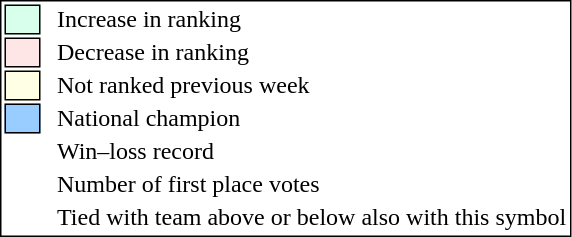<table style="border:1px solid black;">
<tr>
<td style="background:#D8FFEB; width:20px; border:1px solid black;"></td>
<td> </td>
<td>Increase in ranking</td>
</tr>
<tr>
<td style="background:#FFE6E6; width:20px; border:1px solid black;"></td>
<td> </td>
<td>Decrease in ranking</td>
</tr>
<tr>
<td style="background:#FFFFE6; width:20px; border:1px solid black;"></td>
<td> </td>
<td>Not ranked previous week</td>
</tr>
<tr>
<td style="background:#9cf; width:20px; border:1px solid black;"></td>
<td> </td>
<td>National champion</td>
</tr>
<tr>
<td></td>
<td> </td>
<td>Win–loss record</td>
</tr>
<tr>
<td></td>
<td> </td>
<td>Number of first place votes</td>
</tr>
<tr>
<td></td>
<td></td>
<td>Tied with team above or below also with this symbol</td>
</tr>
</table>
